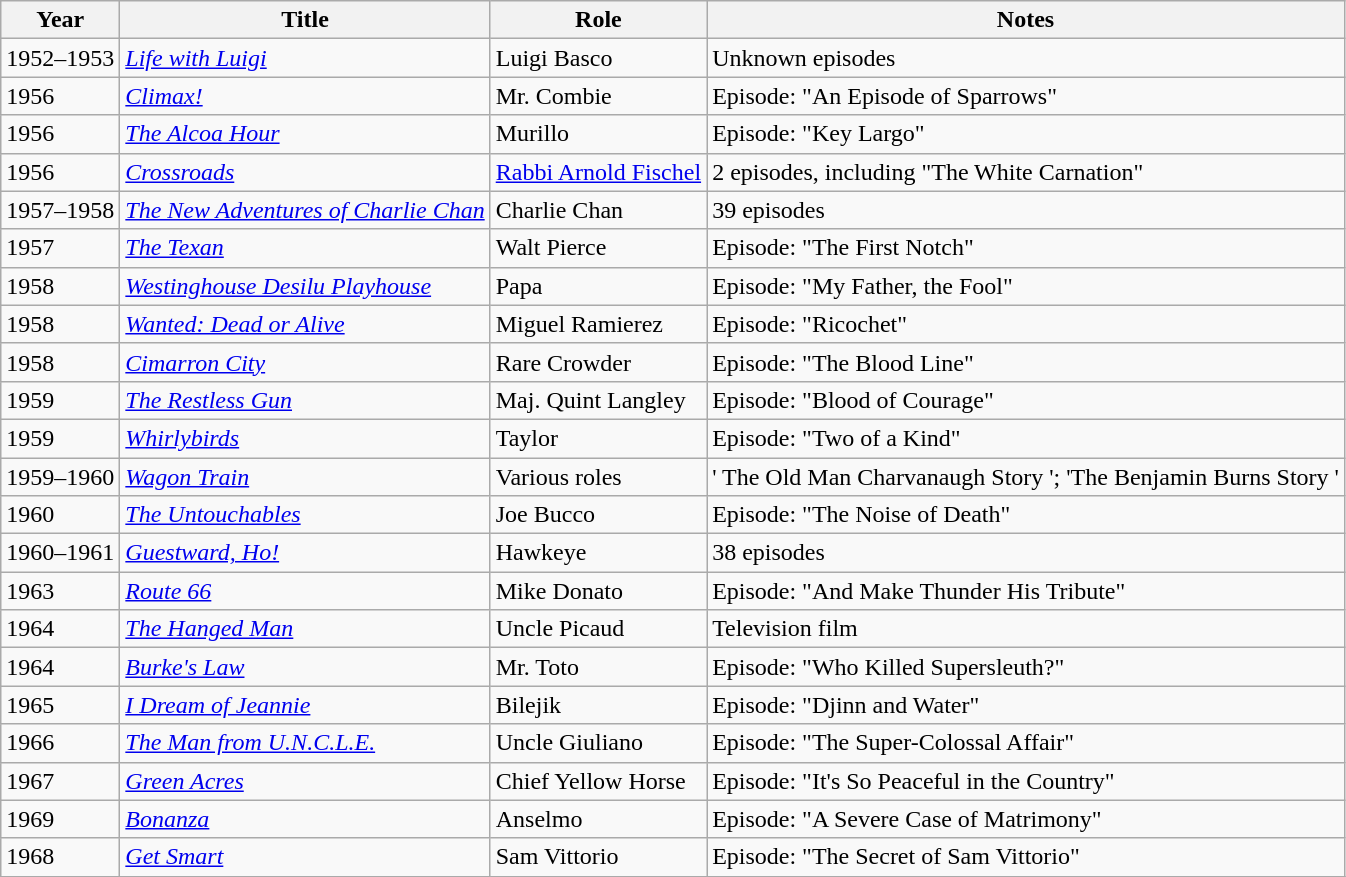<table class="wikitable sortable">
<tr>
<th>Year</th>
<th>Title</th>
<th>Role</th>
<th class="unsortable">Notes</th>
</tr>
<tr>
<td>1952–1953</td>
<td><em><a href='#'>Life with Luigi</a></em></td>
<td>Luigi Basco</td>
<td>Unknown episodes</td>
</tr>
<tr>
<td>1956</td>
<td><em><a href='#'>Climax!</a></em></td>
<td>Mr. Combie</td>
<td>Episode: "An Episode of Sparrows"</td>
</tr>
<tr>
<td>1956</td>
<td><em><a href='#'>The Alcoa Hour</a></em></td>
<td>Murillo</td>
<td>Episode: "Key Largo"</td>
</tr>
<tr>
<td>1956</td>
<td><em><a href='#'>Crossroads</a></em></td>
<td><a href='#'>Rabbi Arnold Fischel</a></td>
<td>2 episodes, including "The White Carnation"</td>
</tr>
<tr>
<td>1957–1958</td>
<td><em><a href='#'>The New Adventures of Charlie Chan</a></em></td>
<td>Charlie Chan</td>
<td>39 episodes</td>
</tr>
<tr>
<td>1957</td>
<td><em><a href='#'>The Texan</a></em></td>
<td>Walt Pierce</td>
<td>Episode: "The First Notch"</td>
</tr>
<tr>
<td>1958</td>
<td><em><a href='#'>Westinghouse Desilu Playhouse</a></em></td>
<td>Papa</td>
<td>Episode: "My Father, the Fool"</td>
</tr>
<tr>
<td>1958</td>
<td><em><a href='#'>Wanted: Dead or Alive</a></em></td>
<td>Miguel Ramierez</td>
<td>Episode: "Ricochet"</td>
</tr>
<tr>
<td>1958</td>
<td><em><a href='#'>Cimarron City</a></em></td>
<td>Rare Crowder</td>
<td>Episode: "The Blood Line"</td>
</tr>
<tr>
<td>1959</td>
<td><em><a href='#'>The Restless Gun</a></em></td>
<td>Maj. Quint Langley</td>
<td>Episode: "Blood of Courage"</td>
</tr>
<tr>
<td>1959</td>
<td><em><a href='#'>Whirlybirds</a></em></td>
<td>Taylor</td>
<td>Episode: "Two of a Kind"</td>
</tr>
<tr>
<td>1959–1960</td>
<td><em><a href='#'>Wagon Train</a></em></td>
<td>Various roles</td>
<td>' The Old Man Charvanaugh Story '; 'The Benjamin Burns Story '</td>
</tr>
<tr>
<td>1960</td>
<td><em><a href='#'>The Untouchables</a></em></td>
<td>Joe Bucco</td>
<td>Episode: "The Noise of Death"</td>
</tr>
<tr>
<td>1960–1961</td>
<td><em><a href='#'>Guestward, Ho!</a></em></td>
<td>Hawkeye</td>
<td>38 episodes</td>
</tr>
<tr>
<td>1963</td>
<td><em><a href='#'>Route 66</a></em></td>
<td>Mike Donato</td>
<td>Episode: "And Make Thunder His Tribute"</td>
</tr>
<tr>
<td>1964</td>
<td><em><a href='#'>The Hanged Man</a></em></td>
<td>Uncle Picaud</td>
<td>Television film</td>
</tr>
<tr>
<td>1964</td>
<td><em><a href='#'>Burke's Law</a></em></td>
<td>Mr. Toto</td>
<td>Episode: "Who Killed Supersleuth?"</td>
</tr>
<tr>
<td>1965</td>
<td><em><a href='#'>I Dream of Jeannie</a></em></td>
<td>Bilejik</td>
<td>Episode: "Djinn and Water"</td>
</tr>
<tr>
<td>1966</td>
<td><em><a href='#'>The Man from U.N.C.L.E.</a></em></td>
<td>Uncle Giuliano</td>
<td>Episode: "The Super-Colossal Affair"</td>
</tr>
<tr>
<td>1967</td>
<td><em><a href='#'>Green Acres</a></em></td>
<td>Chief Yellow Horse</td>
<td>Episode: "It's So Peaceful in the Country"</td>
</tr>
<tr>
<td>1969</td>
<td><em><a href='#'>Bonanza</a></em></td>
<td>Anselmo</td>
<td>Episode: "A Severe Case of Matrimony"</td>
</tr>
<tr>
<td>1968</td>
<td><em><a href='#'>Get Smart</a></em></td>
<td>Sam Vittorio</td>
<td>Episode: "The Secret of Sam Vittorio"</td>
</tr>
<tr>
</tr>
</table>
